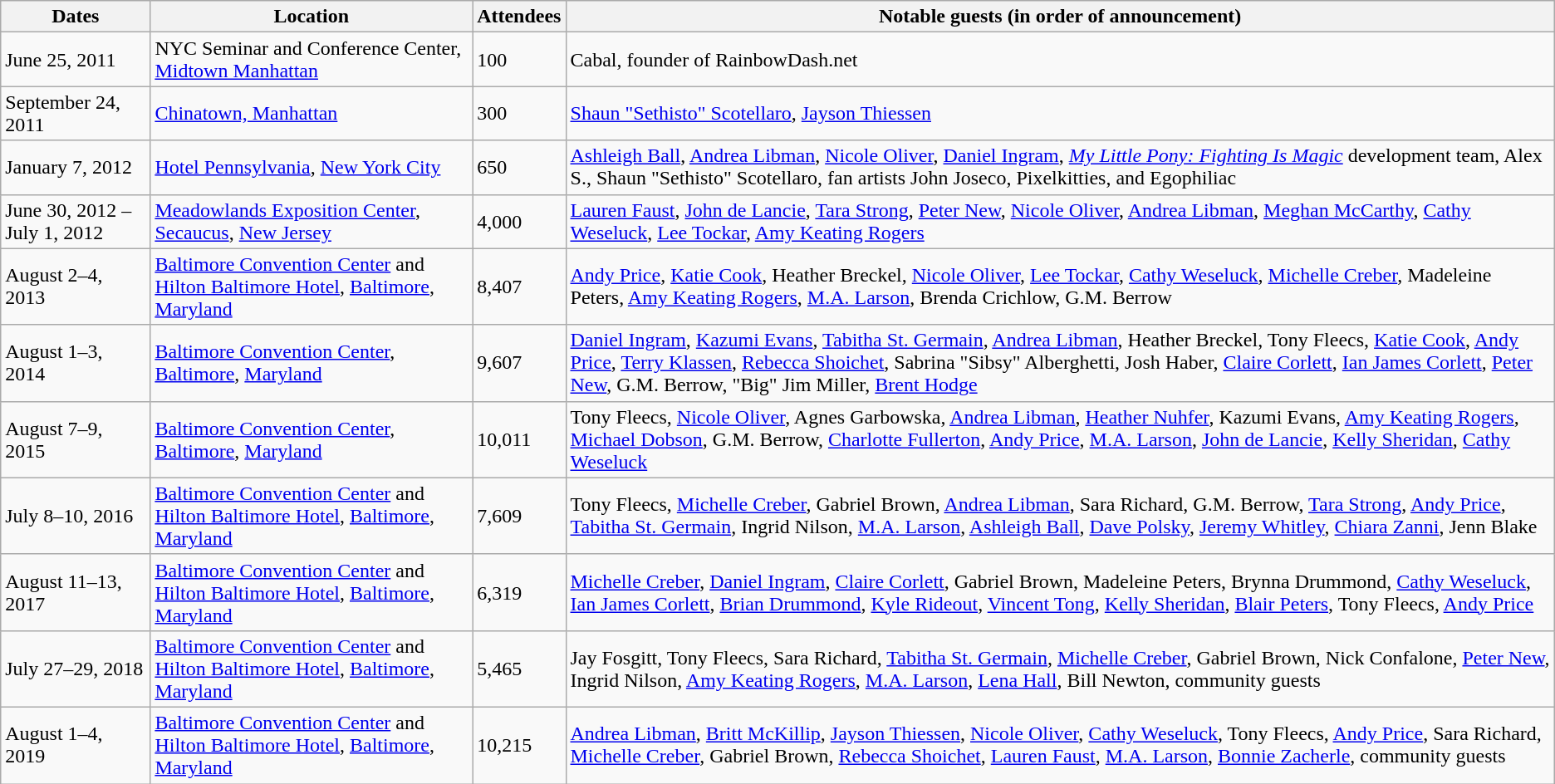<table class="wikitable">
<tr>
<th>Dates</th>
<th>Location</th>
<th>Attendees</th>
<th>Notable guests (in order of announcement)</th>
</tr>
<tr>
<td>June 25, 2011</td>
<td>NYC Seminar and Conference Center, <a href='#'>Midtown Manhattan</a></td>
<td>100</td>
<td>Cabal, founder of RainbowDash.net</td>
</tr>
<tr>
<td>September 24, 2011</td>
<td><a href='#'>Chinatown, Manhattan</a></td>
<td>300</td>
<td><a href='#'>Shaun "Sethisto" Scotellaro</a>, <a href='#'>Jayson Thiessen</a></td>
</tr>
<tr>
<td>January 7, 2012</td>
<td><a href='#'>Hotel Pennsylvania</a>, <a href='#'>New York City</a></td>
<td>650</td>
<td><a href='#'>Ashleigh Ball</a>, <a href='#'>Andrea Libman</a>, <a href='#'>Nicole Oliver</a>, <a href='#'>Daniel Ingram</a>, <em><a href='#'>My Little Pony: Fighting Is Magic</a></em> development team, Alex S., Shaun "Sethisto" Scotellaro, fan artists John Joseco, Pixelkitties, and Egophiliac</td>
</tr>
<tr>
<td>June 30, 2012 – July 1, 2012</td>
<td><a href='#'>Meadowlands Exposition Center</a>, <a href='#'>Secaucus</a>, <a href='#'>New Jersey</a></td>
<td>4,000</td>
<td><a href='#'>Lauren Faust</a>, <a href='#'>John de Lancie</a>, <a href='#'>Tara Strong</a>, <a href='#'>Peter New</a>, <a href='#'>Nicole Oliver</a>, <a href='#'>Andrea Libman</a>, <a href='#'>Meghan McCarthy</a>, <a href='#'>Cathy Weseluck</a>, <a href='#'>Lee Tockar</a>, <a href='#'>Amy Keating Rogers</a></td>
</tr>
<tr>
<td>August 2–4, 2013</td>
<td><a href='#'>Baltimore Convention Center</a> and <a href='#'>Hilton Baltimore Hotel</a>, <a href='#'>Baltimore</a>, <a href='#'>Maryland</a></td>
<td>8,407</td>
<td><a href='#'>Andy Price</a>, <a href='#'>Katie Cook</a>, Heather Breckel, <a href='#'>Nicole Oliver</a>, <a href='#'>Lee Tockar</a>, <a href='#'>Cathy Weseluck</a>, <a href='#'>Michelle Creber</a>, Madeleine Peters, <a href='#'>Amy Keating Rogers</a>, <a href='#'>M.A. Larson</a>, Brenda Crichlow, G.M. Berrow</td>
</tr>
<tr>
<td>August 1–3, 2014</td>
<td><a href='#'>Baltimore Convention Center</a>, <a href='#'>Baltimore</a>, <a href='#'>Maryland</a></td>
<td>9,607</td>
<td><a href='#'>Daniel Ingram</a>, <a href='#'>Kazumi Evans</a>, <a href='#'>Tabitha St. Germain</a>, <a href='#'>Andrea Libman</a>, Heather Breckel, Tony Fleecs, <a href='#'>Katie Cook</a>, <a href='#'>Andy Price</a>, <a href='#'>Terry Klassen</a>, <a href='#'>Rebecca Shoichet</a>, Sabrina "Sibsy" Alberghetti, Josh Haber, <a href='#'>Claire Corlett</a>, <a href='#'>Ian James Corlett</a>, <a href='#'>Peter New</a>, G.M. Berrow, "Big" Jim Miller, <a href='#'>Brent Hodge</a></td>
</tr>
<tr>
<td>August 7–9, 2015</td>
<td><a href='#'>Baltimore Convention Center</a>, <a href='#'>Baltimore</a>, <a href='#'>Maryland</a></td>
<td>10,011</td>
<td>Tony Fleecs, <a href='#'>Nicole Oliver</a>, Agnes Garbowska, <a href='#'>Andrea Libman</a>, <a href='#'>Heather Nuhfer</a>, Kazumi Evans, <a href='#'>Amy Keating Rogers</a>, <a href='#'>Michael Dobson</a>, G.M. Berrow, <a href='#'>Charlotte Fullerton</a>, <a href='#'>Andy Price</a>, <a href='#'>M.A. Larson</a>, <a href='#'>John de Lancie</a>, <a href='#'>Kelly Sheridan</a>, <a href='#'>Cathy Weseluck</a></td>
</tr>
<tr>
<td>July 8–10, 2016</td>
<td><a href='#'>Baltimore Convention Center</a> and <a href='#'>Hilton Baltimore Hotel</a>, <a href='#'>Baltimore</a>, <a href='#'>Maryland</a></td>
<td>7,609</td>
<td>Tony Fleecs, <a href='#'>Michelle Creber</a>, Gabriel Brown, <a href='#'>Andrea Libman</a>, Sara Richard, G.M. Berrow, <a href='#'>Tara Strong</a>, <a href='#'>Andy Price</a>, <a href='#'>Tabitha St. Germain</a>, Ingrid Nilson, <a href='#'>M.A. Larson</a>, <a href='#'>Ashleigh Ball</a>, <a href='#'>Dave Polsky</a>, <a href='#'>Jeremy Whitley</a>, <a href='#'>Chiara Zanni</a>, Jenn Blake</td>
</tr>
<tr>
<td>August 11–13, 2017</td>
<td><a href='#'>Baltimore Convention Center</a> and <a href='#'>Hilton Baltimore Hotel</a>, <a href='#'>Baltimore</a>, <a href='#'>Maryland</a></td>
<td>6,319</td>
<td><a href='#'>Michelle Creber</a>, <a href='#'>Daniel Ingram</a>, <a href='#'>Claire Corlett</a>, Gabriel Brown, Madeleine Peters, Brynna Drummond, <a href='#'>Cathy Weseluck</a>, <a href='#'>Ian James Corlett</a>, <a href='#'>Brian Drummond</a>, <a href='#'>Kyle Rideout</a>, <a href='#'>Vincent Tong</a>, <a href='#'>Kelly Sheridan</a>, <a href='#'>Blair Peters</a>, Tony Fleecs, <a href='#'>Andy Price</a></td>
</tr>
<tr>
<td>July 27–29, 2018</td>
<td><a href='#'>Baltimore Convention Center</a> and <a href='#'>Hilton Baltimore Hotel</a>, <a href='#'>Baltimore</a>, <a href='#'>Maryland</a></td>
<td>5,465</td>
<td>Jay Fosgitt, Tony Fleecs, Sara Richard, <a href='#'>Tabitha St. Germain</a>, <a href='#'>Michelle Creber</a>, Gabriel Brown, Nick Confalone, <a href='#'>Peter New</a>, Ingrid Nilson, <a href='#'>Amy Keating Rogers</a>, <a href='#'>M.A. Larson</a>, <a href='#'>Lena Hall</a>, Bill Newton, community guests</td>
</tr>
<tr>
<td>August 1–4, 2019</td>
<td><a href='#'>Baltimore Convention Center</a> and <a href='#'>Hilton Baltimore Hotel</a>, <a href='#'>Baltimore</a>, <a href='#'>Maryland</a></td>
<td>10,215</td>
<td><a href='#'>Andrea Libman</a>, <a href='#'>Britt McKillip</a>, <a href='#'>Jayson Thiessen</a>, <a href='#'>Nicole Oliver</a>, <a href='#'>Cathy Weseluck</a>, Tony Fleecs, <a href='#'>Andy Price</a>, Sara Richard, <a href='#'>Michelle Creber</a>, Gabriel Brown, <a href='#'>Rebecca Shoichet</a>, <a href='#'>Lauren Faust</a>, <a href='#'>M.A. Larson</a>, <a href='#'>Bonnie Zacherle</a>, community guests</td>
</tr>
</table>
